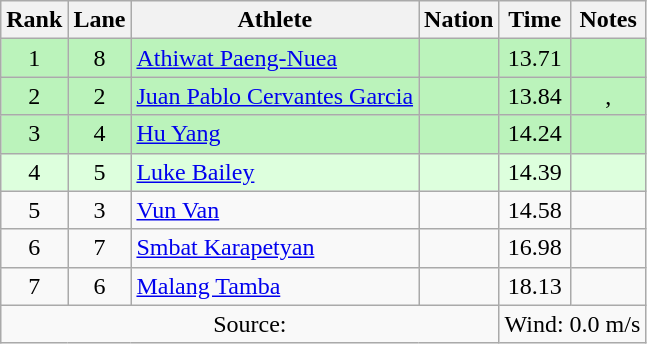<table class="wikitable sortable" style="text-align:center;">
<tr>
<th scope="col">Rank</th>
<th scope="col">Lane</th>
<th scope="col">Athlete</th>
<th scope="col">Nation</th>
<th scope="col">Time</th>
<th scope="col">Notes</th>
</tr>
<tr bgcolor="#bbf3bb">
<td>1</td>
<td>8</td>
<td align=left><a href='#'>Athiwat Paeng-Nuea</a></td>
<td align=left></td>
<td>13.71</td>
<td></td>
</tr>
<tr bgcolor="#bbf3bb">
<td>2</td>
<td>2</td>
<td align=left><a href='#'>Juan Pablo Cervantes Garcia</a></td>
<td align=left></td>
<td>13.84</td>
<td>, </td>
</tr>
<tr bgcolor="#bbf3bb">
<td>3</td>
<td>4</td>
<td align=left><a href='#'>Hu Yang</a></td>
<td align=left></td>
<td>14.24</td>
<td></td>
</tr>
<tr bgcolor=ddffdd>
<td>4</td>
<td>5</td>
<td align=left><a href='#'>Luke Bailey</a></td>
<td align=left></td>
<td>14.39</td>
<td></td>
</tr>
<tr>
<td>5</td>
<td>3</td>
<td align=left><a href='#'>Vun Van</a></td>
<td align=left></td>
<td>14.58</td>
<td></td>
</tr>
<tr>
<td>6</td>
<td>7</td>
<td align=left><a href='#'>Smbat Karapetyan</a></td>
<td align=left></td>
<td>16.98</td>
<td></td>
</tr>
<tr>
<td>7</td>
<td>6</td>
<td align=left><a href='#'>Malang Tamba</a></td>
<td align=left></td>
<td>18.13</td>
<td></td>
</tr>
<tr class="sortbottom">
<td colspan=4>Source:</td>
<td colspan="2" style="text-align:left;">Wind: 0.0 m/s</td>
</tr>
</table>
